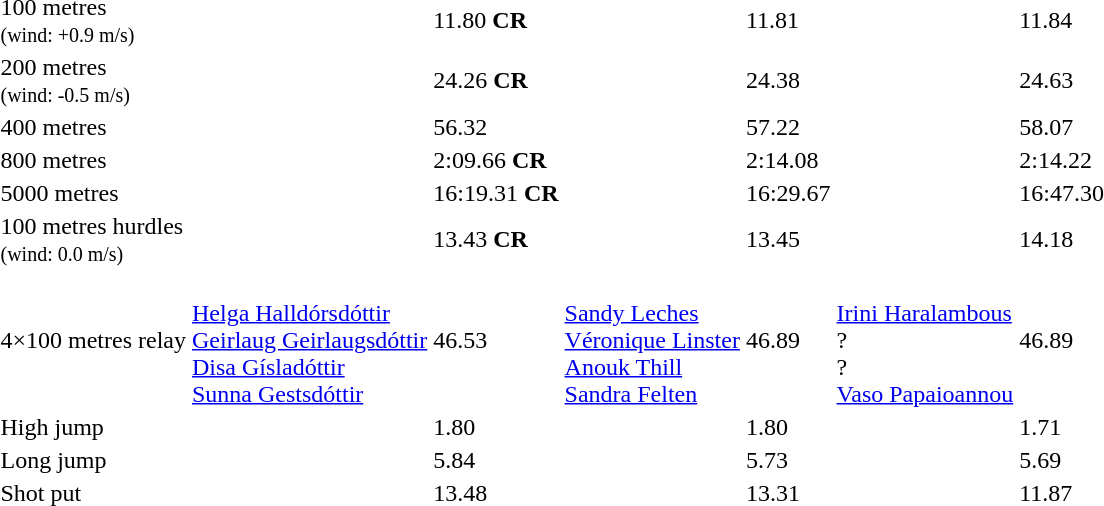<table>
<tr>
<td>100 metres<br><small>(wind: +0.9 m/s)</small></td>
<td></td>
<td>11.80 <strong>CR</strong></td>
<td></td>
<td>11.81</td>
<td></td>
<td>11.84</td>
</tr>
<tr>
<td>200 metres<br><small>(wind: -0.5 m/s)</small></td>
<td></td>
<td>24.26 <strong>CR</strong></td>
<td></td>
<td>24.38</td>
<td></td>
<td>24.63</td>
</tr>
<tr>
<td>400 metres</td>
<td></td>
<td>56.32</td>
<td></td>
<td>57.22</td>
<td></td>
<td>58.07</td>
</tr>
<tr>
<td>800 metres</td>
<td></td>
<td>2:09.66 <strong>CR</strong></td>
<td></td>
<td>2:14.08</td>
<td></td>
<td>2:14.22</td>
</tr>
<tr>
<td>5000 metres</td>
<td></td>
<td>16:19.31 <strong>CR</strong></td>
<td></td>
<td>16:29.67</td>
<td></td>
<td>16:47.30</td>
</tr>
<tr>
<td>100 metres hurdles<br><small>(wind: 0.0 m/s)</small></td>
<td></td>
<td>13.43 <strong>CR</strong></td>
<td></td>
<td>13.45</td>
<td></td>
<td>14.18</td>
</tr>
<tr>
<td>4×100 metres relay</td>
<td><br><a href='#'>Helga Halldórsdóttir</a><br><a href='#'>Geirlaug Geirlaugsdóttir</a><br><a href='#'>Disa Gísladóttir</a><br><a href='#'>Sunna Gestsdóttir</a></td>
<td>46.53</td>
<td><br><a href='#'>Sandy Leches</a><br><a href='#'>Véronique Linster</a><br><a href='#'>Anouk Thill</a><br><a href='#'>Sandra Felten</a></td>
<td>46.89</td>
<td><br><a href='#'>Irini Haralambous</a><br>?<br>?<br><a href='#'>Vaso Papaioannou</a></td>
<td>46.89</td>
</tr>
<tr>
<td>High jump</td>
<td></td>
<td>1.80</td>
<td></td>
<td>1.80</td>
<td></td>
<td>1.71</td>
</tr>
<tr>
<td>Long jump</td>
<td></td>
<td>5.84</td>
<td></td>
<td>5.73</td>
<td></td>
<td>5.69</td>
</tr>
<tr>
<td>Shot put</td>
<td></td>
<td>13.48</td>
<td></td>
<td>13.31</td>
<td></td>
<td>11.87</td>
</tr>
</table>
